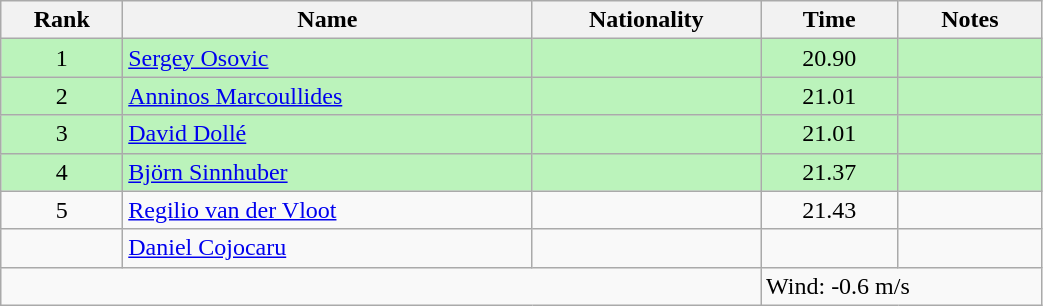<table class="wikitable sortable" style="text-align:center;width: 55%">
<tr>
<th>Rank</th>
<th>Name</th>
<th>Nationality</th>
<th>Time</th>
<th>Notes</th>
</tr>
<tr bgcolor=bbf3bb>
<td>1</td>
<td align=left><a href='#'>Sergey Osovic</a></td>
<td align=left></td>
<td>20.90</td>
<td></td>
</tr>
<tr bgcolor=bbf3bb>
<td>2</td>
<td align=left><a href='#'>Anninos Marcoullides</a></td>
<td align=left></td>
<td>21.01</td>
<td></td>
</tr>
<tr bgcolor=bbf3bb>
<td>3</td>
<td align=left><a href='#'>David Dollé</a></td>
<td align=left></td>
<td>21.01</td>
<td></td>
</tr>
<tr bgcolor=bbf3bb>
<td>4</td>
<td align=left><a href='#'>Björn Sinnhuber</a></td>
<td align=left></td>
<td>21.37</td>
<td></td>
</tr>
<tr>
<td>5</td>
<td align=left><a href='#'>Regilio van der Vloot</a></td>
<td align=left></td>
<td>21.43</td>
<td></td>
</tr>
<tr>
<td></td>
<td align=left><a href='#'>Daniel Cojocaru</a></td>
<td align=left></td>
<td></td>
<td></td>
</tr>
<tr class="sortbottom">
<td colspan="3"></td>
<td colspan="2" style="text-align:left;">Wind: -0.6 m/s</td>
</tr>
</table>
